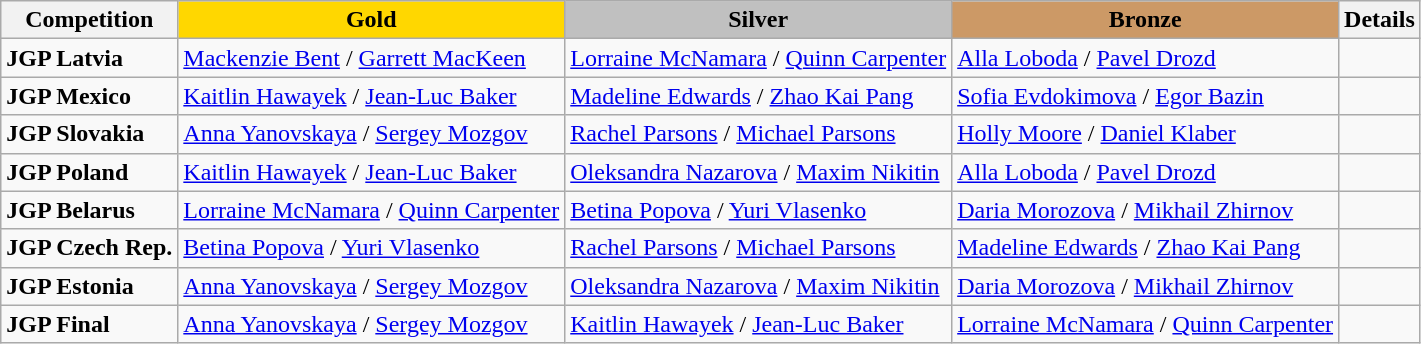<table class="wikitable">
<tr>
<th>Competition</th>
<td align=center bgcolor=gold><strong>Gold</strong></td>
<td align=center bgcolor=silver><strong>Silver</strong></td>
<td align=center bgcolor=cc9966><strong>Bronze</strong></td>
<th>Details</th>
</tr>
<tr>
<td><strong>JGP Latvia</strong></td>
<td> <a href='#'>Mackenzie Bent</a> / <a href='#'>Garrett MacKeen</a></td>
<td> <a href='#'>Lorraine McNamara</a> / <a href='#'>Quinn Carpenter</a></td>
<td> <a href='#'>Alla Loboda</a> / <a href='#'>Pavel Drozd</a></td>
<td></td>
</tr>
<tr>
<td><strong>JGP Mexico</strong></td>
<td> <a href='#'>Kaitlin Hawayek</a> / <a href='#'>Jean-Luc Baker</a></td>
<td> <a href='#'>Madeline Edwards</a> / <a href='#'>Zhao Kai Pang</a></td>
<td> <a href='#'>Sofia Evdokimova</a> / <a href='#'>Egor Bazin</a></td>
<td></td>
</tr>
<tr>
<td><strong>JGP Slovakia</strong></td>
<td> <a href='#'>Anna Yanovskaya</a> / <a href='#'>Sergey Mozgov</a></td>
<td> <a href='#'>Rachel Parsons</a> / <a href='#'>Michael Parsons</a></td>
<td> <a href='#'>Holly Moore</a> / <a href='#'>Daniel Klaber</a></td>
<td></td>
</tr>
<tr>
<td><strong>JGP Poland</strong></td>
<td> <a href='#'>Kaitlin Hawayek</a> / <a href='#'>Jean-Luc Baker</a></td>
<td> <a href='#'>Oleksandra Nazarova</a> / <a href='#'>Maxim Nikitin</a></td>
<td> <a href='#'>Alla Loboda</a> / <a href='#'>Pavel Drozd</a></td>
<td></td>
</tr>
<tr>
<td><strong>JGP Belarus</strong></td>
<td> <a href='#'>Lorraine McNamara</a> / <a href='#'>Quinn Carpenter</a></td>
<td> <a href='#'>Betina Popova</a> / <a href='#'>Yuri Vlasenko</a></td>
<td> <a href='#'>Daria Morozova</a> / <a href='#'>Mikhail Zhirnov</a></td>
<td></td>
</tr>
<tr>
<td><strong>JGP Czech Rep.</strong></td>
<td> <a href='#'>Betina Popova</a> / <a href='#'>Yuri Vlasenko</a></td>
<td> <a href='#'>Rachel Parsons</a> / <a href='#'>Michael Parsons</a></td>
<td> <a href='#'>Madeline Edwards</a> / <a href='#'>Zhao Kai Pang</a></td>
<td></td>
</tr>
<tr>
<td><strong>JGP Estonia</strong></td>
<td> <a href='#'>Anna Yanovskaya</a> / <a href='#'>Sergey Mozgov</a></td>
<td> <a href='#'>Oleksandra Nazarova</a> / <a href='#'>Maxim Nikitin</a></td>
<td> <a href='#'>Daria Morozova</a> / <a href='#'>Mikhail Zhirnov</a></td>
<td></td>
</tr>
<tr>
<td><strong>JGP Final</strong></td>
<td> <a href='#'>Anna Yanovskaya</a> / <a href='#'>Sergey Mozgov</a></td>
<td> <a href='#'>Kaitlin Hawayek</a> / <a href='#'>Jean-Luc Baker</a></td>
<td> <a href='#'>Lorraine McNamara</a> / <a href='#'>Quinn Carpenter</a></td>
<td></td>
</tr>
</table>
